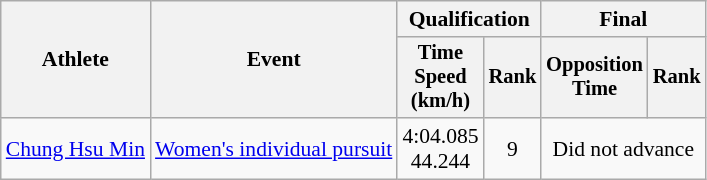<table class="wikitable" style="font-size:90%;">
<tr>
<th rowspan=2>Athlete</th>
<th rowspan=2>Event</th>
<th colspan=2>Qualification</th>
<th colspan=2>Final</th>
</tr>
<tr style="font-size:95%">
<th>Time<br>Speed<br>(km/h)</th>
<th>Rank</th>
<th>Opposition<br>Time</th>
<th>Rank</th>
</tr>
<tr align=center>
<td align=left><a href='#'>Chung Hsu Min</a></td>
<td align=left><a href='#'>Women's individual pursuit</a></td>
<td>4:04.085<br>44.244</td>
<td>9</td>
<td colspan=2>Did not advance</td>
</tr>
</table>
